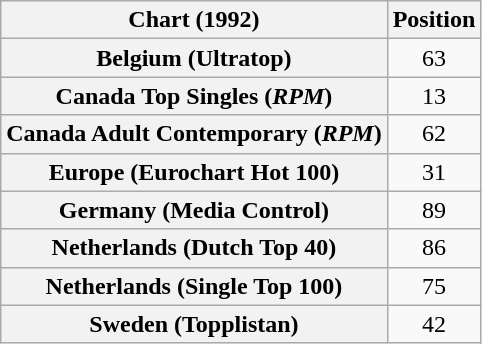<table class="wikitable sortable plainrowheaders" style="text-align:center">
<tr>
<th>Chart (1992)</th>
<th>Position</th>
</tr>
<tr>
<th scope="row">Belgium (Ultratop)</th>
<td>63</td>
</tr>
<tr>
<th scope="row">Canada Top Singles (<em>RPM</em>)</th>
<td>13</td>
</tr>
<tr>
<th scope="row">Canada Adult Contemporary (<em>RPM</em>)</th>
<td>62</td>
</tr>
<tr>
<th scope="row">Europe (Eurochart Hot 100)</th>
<td>31</td>
</tr>
<tr>
<th scope="row">Germany (Media Control)</th>
<td>89</td>
</tr>
<tr>
<th scope="row">Netherlands (Dutch Top 40)</th>
<td>86</td>
</tr>
<tr>
<th scope="row">Netherlands (Single Top 100)</th>
<td>75</td>
</tr>
<tr>
<th scope="row">Sweden (Topplistan)</th>
<td>42</td>
</tr>
</table>
